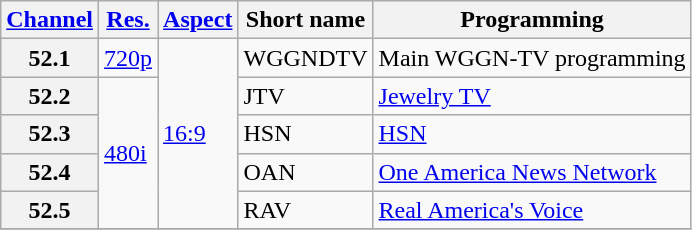<table class="wikitable">
<tr>
<th scope = "col"><a href='#'>Channel</a></th>
<th scope = "col"><a href='#'>Res.</a></th>
<th scope = "col"><a href='#'>Aspect</a></th>
<th scope = "col">Short name</th>
<th scope = "col">Programming</th>
</tr>
<tr>
<th scope = "row">52.1</th>
<td><a href='#'>720p</a></td>
<td rowspan=5><a href='#'>16:9</a></td>
<td>WGGNDTV</td>
<td>Main WGGN-TV programming</td>
</tr>
<tr>
<th scope = "row">52.2</th>
<td rowspan=4><a href='#'>480i</a></td>
<td>JTV</td>
<td><a href='#'>Jewelry TV</a></td>
</tr>
<tr>
<th scope = "row">52.3</th>
<td>HSN</td>
<td><a href='#'>HSN</a></td>
</tr>
<tr>
<th scope = "row">52.4</th>
<td>OAN</td>
<td><a href='#'>One America News Network</a></td>
</tr>
<tr>
<th scope = "row">52.5</th>
<td>RAV</td>
<td><a href='#'>Real America's Voice</a></td>
</tr>
<tr>
</tr>
</table>
